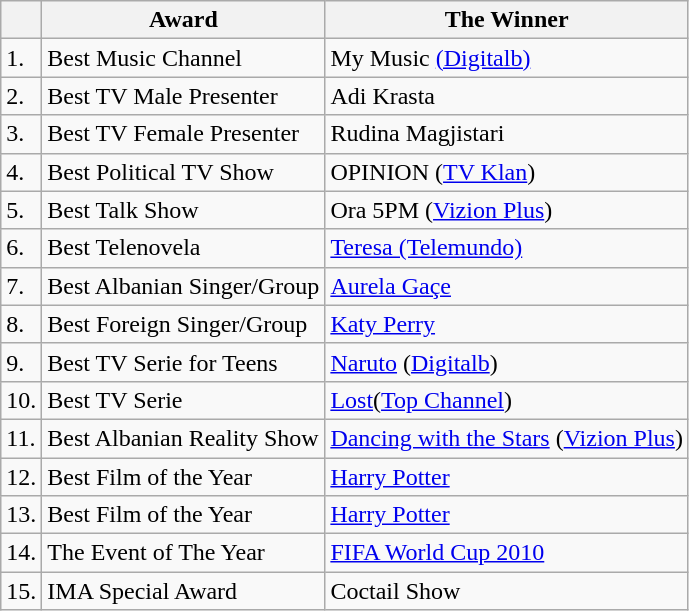<table class="wikitable">
<tr>
<th></th>
<th>Award</th>
<th>The Winner</th>
</tr>
<tr>
<td>1.</td>
<td>Best Music Channel</td>
<td>My Music <a href='#'>(Digitalb)</a></td>
</tr>
<tr>
<td>2.</td>
<td>Best TV Male Presenter</td>
<td>Adi Krasta</td>
</tr>
<tr>
<td>3.</td>
<td>Best TV Female Presenter</td>
<td>Rudina Magjistari</td>
</tr>
<tr>
<td>4.</td>
<td>Best Political TV Show</td>
<td>OPINION (<a href='#'>TV Klan</a>)</td>
</tr>
<tr>
<td>5.</td>
<td>Best Talk Show</td>
<td>Ora 5PM (<a href='#'>Vizion Plus</a>)</td>
</tr>
<tr>
<td>6.</td>
<td>Best Telenovela</td>
<td><a href='#'>Teresa (Telemundo)</a></td>
</tr>
<tr>
<td>7.</td>
<td>Best Albanian Singer/Group</td>
<td><a href='#'>Aurela Gaçe</a></td>
</tr>
<tr>
<td>8.</td>
<td>Best Foreign Singer/Group</td>
<td><a href='#'>Katy Perry</a></td>
</tr>
<tr>
<td>9.</td>
<td>Best TV Serie for Teens</td>
<td><a href='#'>Naruto</a> (<a href='#'>Digitalb</a>)</td>
</tr>
<tr>
<td>10.</td>
<td>Best TV Serie</td>
<td><a href='#'>Lost</a>(<a href='#'>Top Channel</a>)</td>
</tr>
<tr>
<td>11.</td>
<td>Best Albanian Reality Show</td>
<td><a href='#'>Dancing with the Stars</a> (<a href='#'>Vizion Plus</a>)</td>
</tr>
<tr>
<td>12.</td>
<td>Best Film of the Year</td>
<td><a href='#'>Harry Potter</a></td>
</tr>
<tr>
<td>13.</td>
<td>Best Film of the Year</td>
<td><a href='#'>Harry Potter</a></td>
</tr>
<tr>
<td>14.</td>
<td>The Event of The Year</td>
<td><a href='#'>FIFA World Cup 2010</a></td>
</tr>
<tr>
<td>15.</td>
<td>IMA Special Award</td>
<td>Coctail Show</td>
</tr>
</table>
